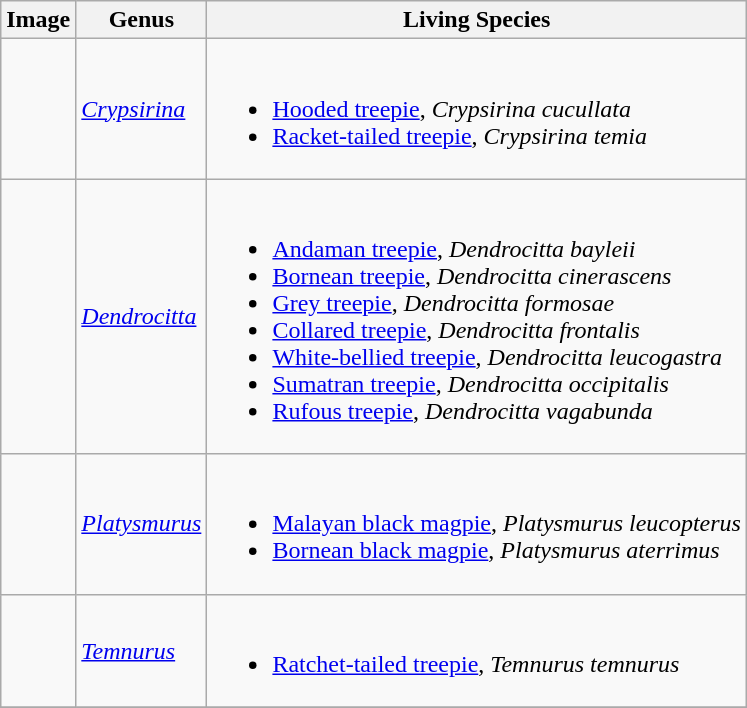<table class="wikitable">
<tr>
<th>Image</th>
<th>Genus</th>
<th>Living Species</th>
</tr>
<tr>
<td></td>
<td><em><a href='#'>Crypsirina</a></em></td>
<td><br><ul><li><a href='#'>Hooded treepie</a>, <em>Crypsirina cucullata</em></li><li><a href='#'>Racket-tailed treepie</a>, <em>Crypsirina temia</em></li></ul></td>
</tr>
<tr>
<td></td>
<td><em><a href='#'>Dendrocitta</a></em></td>
<td><br><ul><li><a href='#'>Andaman treepie</a>, <em>Dendrocitta bayleii</em></li><li><a href='#'>Bornean treepie</a>, <em>Dendrocitta cinerascens</em></li><li><a href='#'>Grey treepie</a>, <em>Dendrocitta formosae</em></li><li><a href='#'>Collared treepie</a>, <em>Dendrocitta frontalis</em></li><li><a href='#'>White-bellied treepie</a>, <em>Dendrocitta leucogastra</em></li><li><a href='#'>Sumatran treepie</a>, <em>Dendrocitta occipitalis</em></li><li><a href='#'>Rufous treepie</a>, <em>Dendrocitta vagabunda</em></li></ul></td>
</tr>
<tr>
<td></td>
<td><em><a href='#'>Platysmurus</a></em></td>
<td><br><ul><li><a href='#'>Malayan black magpie</a>, <em>Platysmurus leucopterus</em></li><li><a href='#'>Bornean black magpie</a>, <em>Platysmurus aterrimus</em></li></ul></td>
</tr>
<tr>
<td></td>
<td><em><a href='#'>Temnurus</a></em></td>
<td><br><ul><li><a href='#'>Ratchet-tailed treepie</a>, <em>Temnurus temnurus</em></li></ul></td>
</tr>
<tr>
</tr>
</table>
